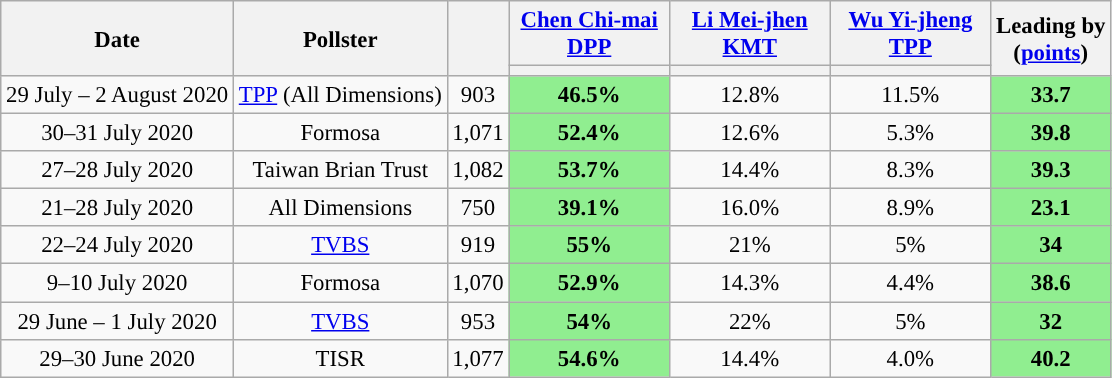<table class="wikitable sortable collapsible" style="font-size:95%; text-align:center">
<tr>
<th rowspan=2>Date</th>
<th rowspan=2>Pollster</th>
<th rowspan=2></th>
<th width=100px><a href='#'>Chen Chi-mai</a><br><a href='#'>DPP</a></th>
<th width=100px><a href='#'>Li Mei-jhen</a><br><a href='#'>KMT</a></th>
<th width=100px><a href='#'>Wu Yi-jheng</a><br><a href='#'>TPP</a></th>
<th rowspan=2>Leading by<br>(<a href='#'>points</a>)</th>
</tr>
<tr>
<th style="background:"></th>
<th style="background:"></th>
<th style="background:"></th>
</tr>
<tr>
<td data-sort-value="2020-08-02">29 July – 2 August 2020</td>
<td><a href='#'>TPP</a> (All Dimensions)</td>
<td>903</td>
<td bgcolor="#90ee90"><strong>46.5%</strong></td>
<td>12.8%</td>
<td>11.5%</td>
<td bgcolor="#90ee90"><strong>33.7</strong></td>
</tr>
<tr>
<td data-sort-value="2020-07-30">30–31 July 2020</td>
<td>Formosa</td>
<td>1,071</td>
<td bgcolor="#90ee90"><strong>52.4%</strong></td>
<td>12.6%</td>
<td>5.3%</td>
<td bgcolor="#90ee90"><strong>39.8</strong></td>
</tr>
<tr>
<td data-sort-value="2020-07-28">27–28 July 2020</td>
<td>Taiwan Brian Trust</td>
<td>1,082</td>
<td bgcolor="#90ee90"><strong>53.7%</strong></td>
<td>14.4%</td>
<td>8.3%</td>
<td bgcolor="#90ee90"><strong>39.3</strong></td>
</tr>
<tr>
<td data-sort-value="2020-07-27">21–28 July 2020</td>
<td>All Dimensions</td>
<td>750</td>
<td bgcolor="#90ee90"><strong>39.1%</strong></td>
<td>16.0%</td>
<td>8.9%</td>
<td bgcolor="#90ee90"><strong>23.1</strong></td>
</tr>
<tr>
<td data-sort-value="2020-07-22">22–24 July 2020</td>
<td><a href='#'>TVBS</a></td>
<td>919</td>
<td bgcolor="#90ee90"><strong>55%</strong></td>
<td>21%</td>
<td>5%</td>
<td bgcolor="#90ee90"><strong>34</strong></td>
</tr>
<tr>
<td data-sort-value="2020-07-09">9–10 July 2020</td>
<td>Formosa</td>
<td>1,070</td>
<td bgcolor="#90ee90"><strong>52.9%</strong></td>
<td>14.3%</td>
<td>4.4%</td>
<td bgcolor="#90ee90"><strong>38.6</strong></td>
</tr>
<tr>
<td data-sort-value="2020-07-01">29 June – 1 July 2020</td>
<td><a href='#'>TVBS</a></td>
<td>953</td>
<td bgcolor="#90ee90"><strong>54%</strong></td>
<td>22%</td>
<td>5%</td>
<td bgcolor="#90ee90"><strong>32</strong></td>
</tr>
<tr>
<td data-sort-value="2020-06-29">29–30 June 2020</td>
<td>TISR</td>
<td>1,077</td>
<td bgcolor="#90ee90"><strong>54.6%</strong></td>
<td>14.4%</td>
<td>4.0%</td>
<td bgcolor="#90ee90"><strong>40.2</strong></td>
</tr>
</table>
